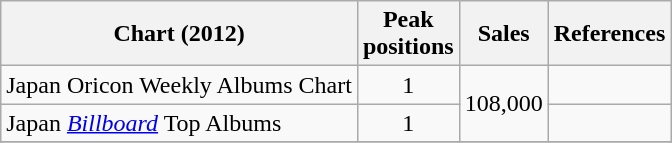<table class="wikitable sortable">
<tr>
<th>Chart (2012)</th>
<th>Peak<br>positions</th>
<th>Sales</th>
<th class="unsortable">References</th>
</tr>
<tr>
<td>Japan Oricon Weekly Albums Chart</td>
<td style="text-align:center;">1</td>
<td rowspan="2">108,000</td>
<td></td>
</tr>
<tr>
<td>Japan <em><a href='#'>Billboard</a></em> Top Albums</td>
<td style="text-align:center;">1</td>
<td></td>
</tr>
<tr>
</tr>
</table>
